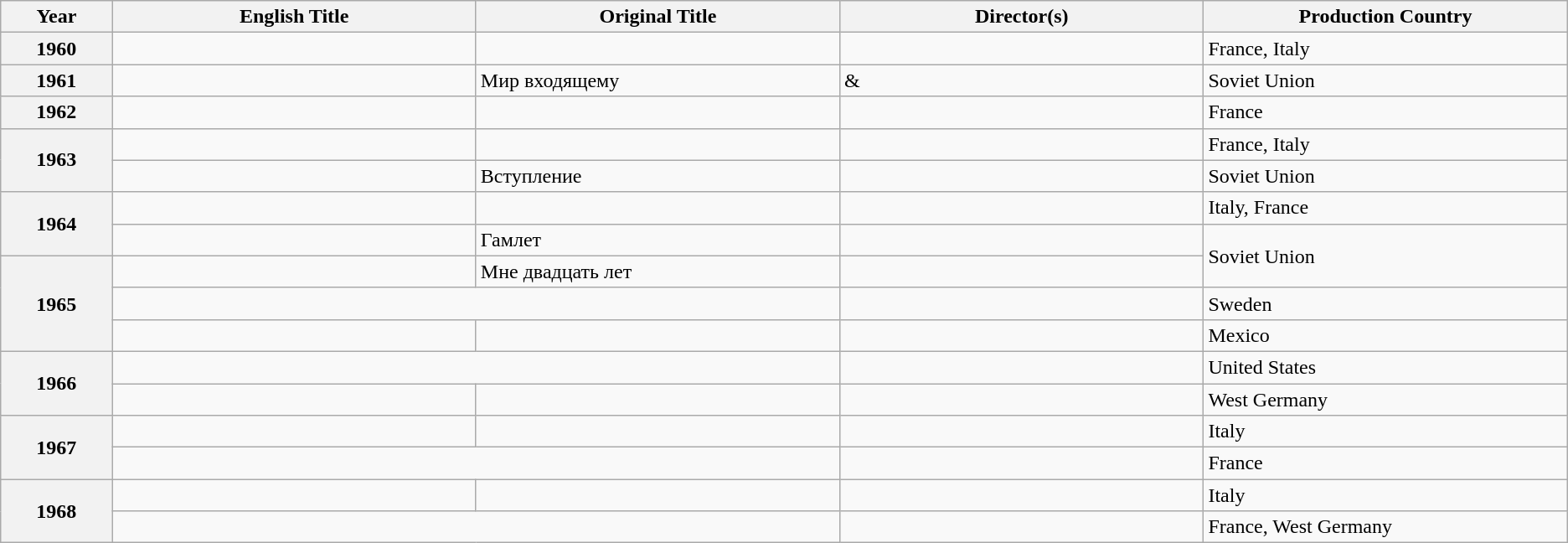<table class="wikitable plainrowheaders">
<tr>
<th scope="col" style="width:3%;">Year</th>
<th scope="col" style="width:10%;">English Title</th>
<th scope="col" style="width:10%;">Original Title</th>
<th scope="col" style="width:10%;">Director(s)</th>
<th scope="col" style="width:10%;">Production Country</th>
</tr>
<tr>
<th style="text-align:center;">1960 <br></th>
<td></td>
<td></td>
<td></td>
<td>France, Italy</td>
</tr>
<tr>
<th style="text-align:center;">1961 <br></th>
<td></td>
<td>Мир входящему</td>
<td> & </td>
<td>Soviet Union</td>
</tr>
<tr>
<th style="text-align:center;">1962 <br></th>
<td></td>
<td></td>
<td></td>
<td>France</td>
</tr>
<tr>
<th rowspan="2" style="text-align:center;">1963 <br></th>
<td></td>
<td></td>
<td></td>
<td>France, Italy</td>
</tr>
<tr>
<td></td>
<td>Вступление</td>
<td></td>
<td>Soviet Union</td>
</tr>
<tr>
<th rowspan="2" style="text-align:center;">1964 <br></th>
<td></td>
<td></td>
<td></td>
<td>Italy, France</td>
</tr>
<tr>
<td></td>
<td>Гамлет</td>
<td></td>
<td rowspan="2">Soviet Union</td>
</tr>
<tr>
<th rowspan="3" style="text-align:center;">1965 <br></th>
<td></td>
<td>Мне двадцать лет</td>
<td></td>
</tr>
<tr>
<td colspan="2"></td>
<td></td>
<td>Sweden</td>
</tr>
<tr>
<td></td>
<td></td>
<td></td>
<td>Mexico</td>
</tr>
<tr>
<th rowspan="2" style="text-align:center;">1966 <br></th>
<td colspan="2"></td>
<td></td>
<td>United States</td>
</tr>
<tr>
<td></td>
<td></td>
<td></td>
<td>West Germany</td>
</tr>
<tr>
<th rowspan="2" style="text-align:center;">1967 <br></th>
<td></td>
<td></td>
<td></td>
<td>Italy</td>
</tr>
<tr>
<td colspan="2"></td>
<td></td>
<td>France</td>
</tr>
<tr>
<th rowspan="2" style="text-align:center;">1968 <br></th>
<td></td>
<td></td>
<td></td>
<td>Italy</td>
</tr>
<tr>
<td colspan="2"></td>
<td></td>
<td>France, West Germany</td>
</tr>
</table>
